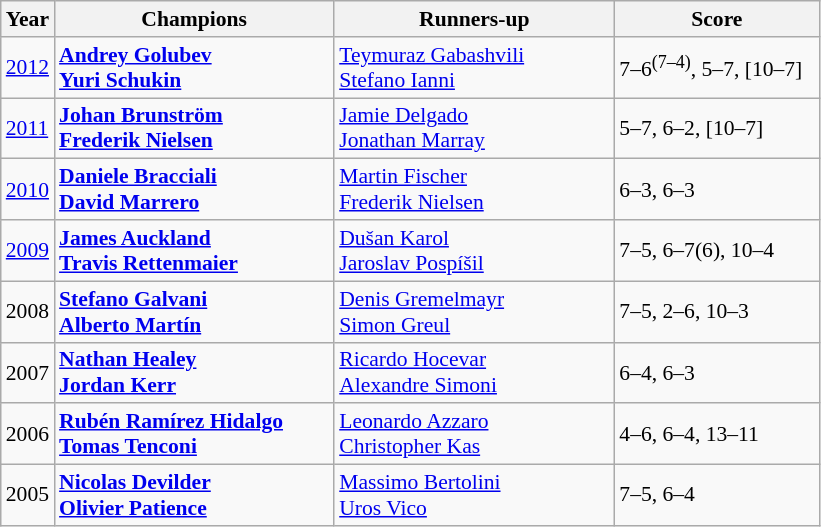<table class="wikitable" style="font-size:90%">
<tr>
<th>Year</th>
<th width="180">Champions</th>
<th width="180">Runners-up</th>
<th width="130">Score</th>
</tr>
<tr>
<td><a href='#'>2012</a></td>
<td> <strong><a href='#'>Andrey Golubev</a></strong><br> <strong><a href='#'>Yuri Schukin</a></strong></td>
<td> <a href='#'>Teymuraz Gabashvili</a> <br>  <a href='#'>Stefano Ianni</a></td>
<td>7–6<sup>(7–4)</sup>, 5–7, [10–7]</td>
</tr>
<tr>
<td><a href='#'>2011</a></td>
<td> <strong><a href='#'>Johan Brunström</a></strong><br> <strong><a href='#'>Frederik Nielsen</a></strong></td>
<td> <a href='#'>Jamie Delgado</a><br> <a href='#'>Jonathan Marray</a></td>
<td>5–7, 6–2, [10–7]</td>
</tr>
<tr>
<td><a href='#'>2010</a></td>
<td> <strong><a href='#'>Daniele Bracciali</a></strong><br> <strong><a href='#'>David Marrero</a></strong></td>
<td> <a href='#'>Martin Fischer</a><br> <a href='#'>Frederik Nielsen</a></td>
<td>6–3, 6–3</td>
</tr>
<tr>
<td><a href='#'>2009</a></td>
<td> <strong><a href='#'>James Auckland</a></strong> <br>  <strong><a href='#'>Travis Rettenmaier</a></strong></td>
<td> <a href='#'>Dušan Karol</a> <br>  <a href='#'>Jaroslav Pospíšil</a></td>
<td>7–5, 6–7(6), 10–4</td>
</tr>
<tr>
<td>2008</td>
<td> <strong><a href='#'>Stefano Galvani</a></strong> <br>  <strong><a href='#'>Alberto Martín</a></strong></td>
<td> <a href='#'>Denis Gremelmayr</a> <br>  <a href='#'>Simon Greul</a></td>
<td>7–5, 2–6, 10–3</td>
</tr>
<tr>
<td>2007</td>
<td> <strong><a href='#'>Nathan Healey</a></strong> <br>  <strong><a href='#'>Jordan Kerr</a></strong></td>
<td> <a href='#'>Ricardo Hocevar</a> <br>  <a href='#'>Alexandre Simoni</a></td>
<td>6–4, 6–3</td>
</tr>
<tr>
<td>2006</td>
<td> <strong><a href='#'>Rubén Ramírez Hidalgo</a></strong> <br>  <strong><a href='#'>Tomas Tenconi</a></strong></td>
<td> <a href='#'>Leonardo Azzaro</a> <br>  <a href='#'>Christopher Kas</a></td>
<td>4–6, 6–4, 13–11</td>
</tr>
<tr>
<td>2005</td>
<td> <strong><a href='#'>Nicolas Devilder</a></strong> <br>  <strong><a href='#'>Olivier Patience</a></strong></td>
<td> <a href='#'>Massimo Bertolini</a> <br>  <a href='#'>Uros Vico</a></td>
<td>7–5, 6–4</td>
</tr>
</table>
